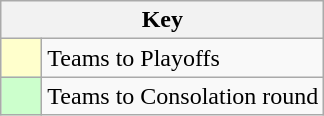<table class="wikitable" style="text-align: center;">
<tr>
<th colspan=2>Key</th>
</tr>
<tr>
<td style="background:#ffffcc; width:20px;"></td>
<td align=left>Teams to Playoffs</td>
</tr>
<tr>
<td style="background:#ccffcc; width:20px;"></td>
<td align=left>Teams to Consolation round</td>
</tr>
</table>
